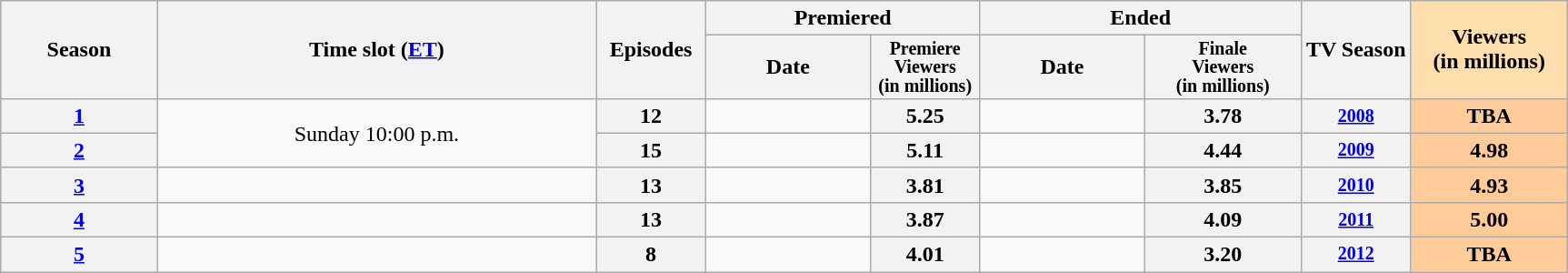<table class="wikitable">
<tr>
<th style="width:10%;" rowspan="2">Season</th>
<th style="width:28%;" rowspan="2">Time slot (<a href='#'>ET</a>)</th>
<th style="width:7%;" rowspan="2">Episodes</th>
<th colspan=2>Premiered</th>
<th colspan=2>Ended</th>
<th style="width:7%;" rowspan="2">TV Season</th>
<th style="width:10%; background:#ffdead;" rowspan="2">Viewers<br>(in millions)</th>
</tr>
<tr>
<th>Date</th>
<th span style="width:7%; font-size:smaller; line-height:100%;">Premiere<br>Viewers<br>(in millions)</th>
<th>Date</th>
<th span style="width:10%; font-size:smaller; line-height:100%;">Finale<br>Viewers<br>(in millions)</th>
</tr>
<tr>
<th><strong><a href='#'>1</a></strong></th>
<td rowspan="2" style="text-align:center;">Sunday 10:00 p.m.</td>
<th>12</th>
<td style="font-size:11px;line-height:110%"></td>
<th>5.25</th>
<td style="font-size:11px;line-height:110%"></td>
<th>3.78</th>
<th style="font-size:smaller"><a href='#'>2008</a></th>
<th style="background:#fc9;">TBA</th>
</tr>
<tr>
<th><strong><a href='#'>2</a></strong></th>
<th>15</th>
<td style="font-size:11px;line-height:110%"></td>
<th>5.11</th>
<td style="font-size:11px;line-height:110%"></td>
<th>4.44</th>
<th style="font-size:smaller"><a href='#'>2009</a></th>
<th style="background:#fc9;">4.98</th>
</tr>
<tr>
<th><strong><a href='#'>3</a></strong></th>
<td></td>
<th>13</th>
<td style="font-size:11px;line-height:110%"></td>
<th>3.81</th>
<td style="font-size:11px;line-height:110%"></td>
<th>3.85</th>
<th style="font-size:smaller"><a href='#'>2010</a></th>
<th style="background:#fc9;">4.93</th>
</tr>
<tr>
<th><strong><a href='#'>4</a></strong></th>
<td></td>
<th>13</th>
<td style="font-size:11px;line-height:110%"></td>
<th>3.87</th>
<td style="font-size:11px;line-height:110%"></td>
<th>4.09</th>
<th style="font-size:smaller"><a href='#'>2011</a></th>
<th style="background:#fc9;">5.00</th>
</tr>
<tr>
<th><strong><a href='#'>5</a></strong></th>
<td></td>
<th>8</th>
<td style="font-size:11px;line-height:110%"></td>
<th>4.01</th>
<td style="font-size:11px;line-height:110%"></td>
<th>3.20</th>
<th style="font-size:smaller"><a href='#'>2012</a></th>
<th style="background:#fc9;">TBA</th>
</tr>
</table>
